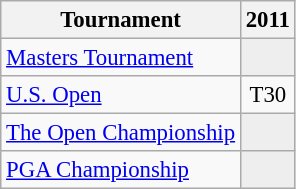<table class="wikitable" style="font-size:95%;text-align:center;">
<tr>
<th>Tournament</th>
<th>2011</th>
</tr>
<tr>
<td align=left><a href='#'>Masters Tournament</a></td>
<td style="background:#eeeeee;"></td>
</tr>
<tr>
<td align=left><a href='#'>U.S. Open</a></td>
<td>T30</td>
</tr>
<tr>
<td align=left><a href='#'>The Open Championship</a></td>
<td style="background:#eeeeee;"></td>
</tr>
<tr>
<td align=left><a href='#'>PGA Championship</a></td>
<td style="background:#eeeeee;"></td>
</tr>
</table>
